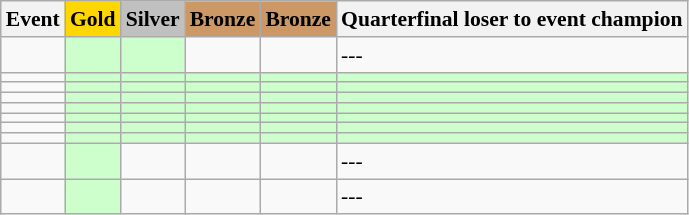<table class="wikitable" style="font-size:90%">
<tr>
<th>Event</th>
<th style="background-color:gold">Gold</th>
<th style="background-color:silver">Silver</th>
<th style="background-color:#cc9966">Bronze</th>
<th style="background-color:#cc9966">Bronze</th>
<th>Quarterfinal loser to event champion</th>
</tr>
<tr>
<td></td>
<td style="background-color:#ccffcc"></td>
<td style="background-color:#ccffcc"></td>
<td></td>
<td></td>
<td>---</td>
</tr>
<tr>
<td></td>
<td style="background-color:#ccffcc"></td>
<td style="background-color:#ccffcc"></td>
<td style="background-color:#ccffcc"></td>
<td style="background-color:#ccffcc"></td>
<td style="background-color:#ccffcc"></td>
</tr>
<tr>
<td></td>
<td style="background-color:#ccffcc"></td>
<td style="background-color:#ccffcc"></td>
<td style="background-color:#ccffcc"></td>
<td style="background-color:#ccffcc"></td>
<td style="background-color:#ccffcc"></td>
</tr>
<tr>
<td></td>
<td style="background-color:#ccffcc"></td>
<td style="background-color:#ccffcc"></td>
<td style="background-color:#ccffcc"></td>
<td style="background-color:#ccffcc"></td>
<td style="background-color:#ccffcc"></td>
</tr>
<tr>
<td></td>
<td style="background-color:#ccffcc"></td>
<td style="background-color:#ccffcc"></td>
<td style="background-color:#ccffcc"></td>
<td style="background-color:#ccffcc"></td>
<td style="background-color:#ccffcc"></td>
</tr>
<tr>
<td></td>
<td style="background-color:#ccffcc"></td>
<td style="background-color:#ccffcc"></td>
<td style="background-color:#ccffcc"></td>
<td style="background-color:#ccffcc"></td>
<td style="background-color:#ccffcc"></td>
</tr>
<tr>
<td></td>
<td style="background-color:#ccffcc"></td>
<td style="background-color:#ccffcc"></td>
<td style="background-color:#ccffcc"></td>
<td style="background-color:#ccffcc"></td>
<td style="background-color:#ccffcc"></td>
</tr>
<tr>
<td></td>
<td style="background-color:#ccffcc"></td>
<td style="background-color:#ccffcc"></td>
<td style="background-color:#ccffcc"></td>
<td style="background-color:#ccffcc"></td>
<td style="background-color:#ccffcc"></td>
</tr>
<tr>
<td></td>
<td style="background-color:#ccffcc"></td>
<td></td>
<td></td>
<td></td>
<td>---</td>
</tr>
<tr>
<td></td>
<td style="background-color:#ccffcc"></td>
<td></td>
<td></td>
<td></td>
<td>---</td>
</tr>
</table>
